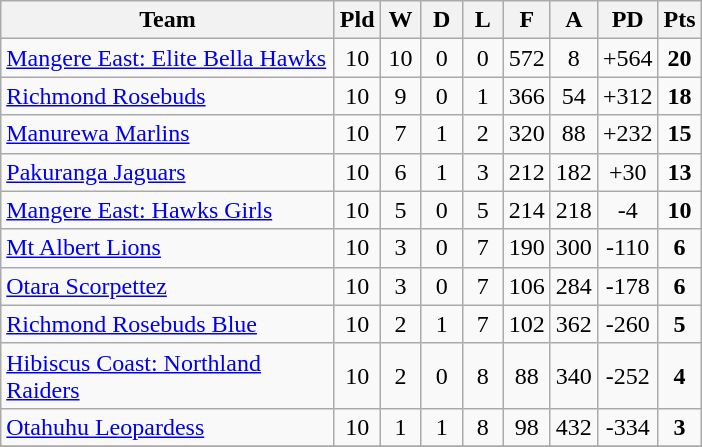<table class="wikitable" style="text-align:center;">
<tr>
<th width=215>Team</th>
<th width=20 abbr="Played">Pld</th>
<th width=20 abbr="Won">W</th>
<th width=20 abbr="Drawn">D</th>
<th width=20 abbr="Lost">L</th>
<th width=20 abbr="For">F</th>
<th width=20 abbr="Against">A</th>
<th width=20 abbr="Point Difference">PD</th>
<th width=20 abbr="Points">Pts</th>
</tr>
<tr>
<td style="text-align:left;"><a href='#'>Mangere East: Elite Bella Hawks</a></td>
<td>10</td>
<td>10</td>
<td>0</td>
<td>0</td>
<td>572</td>
<td>8</td>
<td>+564</td>
<td><strong>20</strong></td>
</tr>
<tr>
<td style="text-align:left;"><a href='#'>Richmond Rosebuds</a></td>
<td>10</td>
<td>9</td>
<td>0</td>
<td>1</td>
<td>366</td>
<td>54</td>
<td>+312</td>
<td><strong>18</strong></td>
</tr>
<tr>
<td style="text-align:left;"><a href='#'>Manurewa Marlins</a></td>
<td>10</td>
<td>7</td>
<td>1</td>
<td>2</td>
<td>320</td>
<td>88</td>
<td>+232</td>
<td><strong>15</strong></td>
</tr>
<tr>
<td style="text-align:left;"><a href='#'>Pakuranga Jaguars</a></td>
<td>10</td>
<td>6</td>
<td>1</td>
<td>3</td>
<td>212</td>
<td>182</td>
<td>+30</td>
<td><strong>13</strong></td>
</tr>
<tr>
<td style="text-align:left;"><a href='#'>Mangere East: Hawks Girls</a></td>
<td>10</td>
<td>5</td>
<td>0</td>
<td>5</td>
<td>214</td>
<td>218</td>
<td>-4</td>
<td><strong>10</strong></td>
</tr>
<tr>
<td style="text-align:left;"><a href='#'>Mt Albert Lions</a></td>
<td>10</td>
<td>3</td>
<td>0</td>
<td>7</td>
<td>190</td>
<td>300</td>
<td>-110</td>
<td><strong>6</strong></td>
</tr>
<tr>
<td style="text-align:left;"><a href='#'>Otara Scorpettez</a></td>
<td>10</td>
<td>3</td>
<td>0</td>
<td>7</td>
<td>106</td>
<td>284</td>
<td>-178</td>
<td><strong>6</strong></td>
</tr>
<tr>
<td style="text-align:left;"><a href='#'>Richmond Rosebuds Blue</a></td>
<td>10</td>
<td>2</td>
<td>1</td>
<td>7</td>
<td>102</td>
<td>362</td>
<td>-260</td>
<td><strong>5</strong></td>
</tr>
<tr>
<td style="text-align:left;"><a href='#'>Hibiscus Coast: Northland Raiders</a></td>
<td>10</td>
<td>2</td>
<td>0</td>
<td>8</td>
<td>88</td>
<td>340</td>
<td>-252</td>
<td><strong>4</strong></td>
</tr>
<tr>
<td style="text-align:left;"><a href='#'>Otahuhu Leopardess</a></td>
<td>10</td>
<td>1</td>
<td>1</td>
<td>8</td>
<td>98</td>
<td>432</td>
<td>-334</td>
<td><strong>3</strong></td>
</tr>
<tr>
</tr>
</table>
